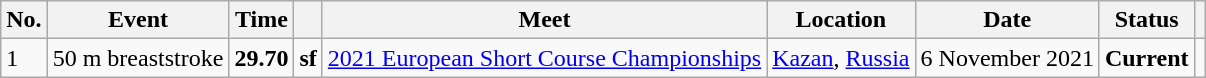<table class="wikitable">
<tr>
<th>No.</th>
<th>Event</th>
<th>Time</th>
<th></th>
<th>Meet</th>
<th>Location</th>
<th>Date</th>
<th>Status</th>
<th></th>
</tr>
<tr>
<td>1</td>
<td>50 m breaststroke</td>
<td style="text-align:center;"><strong>29.70</strong></td>
<td><strong>sf</strong></td>
<td><a href='#'>2021 European Short Course Championships</a></td>
<td><a href='#'>Kazan</a>, <a href='#'>Russia</a></td>
<td>6 November 2021</td>
<td><strong>Current</strong></td>
<td style="text-align:center;"></td>
</tr>
</table>
